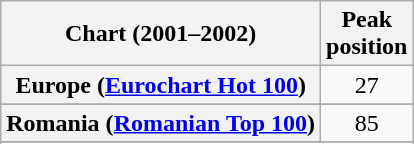<table class="wikitable sortable plainrowheaders" style="text-align:center">
<tr>
<th scope="col">Chart (2001–2002)</th>
<th scope="col">Peak<br>position</th>
</tr>
<tr>
<th scope="row">Europe (<a href='#'>Eurochart Hot 100</a>)</th>
<td>27</td>
</tr>
<tr>
</tr>
<tr>
<th scope="row">Romania (<a href='#'>Romanian Top 100</a>)</th>
<td>85</td>
</tr>
<tr>
</tr>
<tr>
</tr>
<tr>
</tr>
</table>
